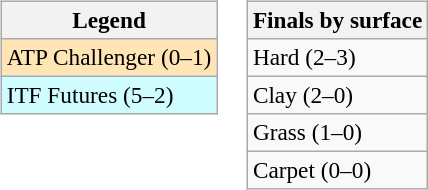<table>
<tr valign=top>
<td><br><table class=wikitable style=font-size:97%>
<tr>
<th>Legend</th>
</tr>
<tr bgcolor=moccasin>
<td>ATP Challenger (0–1)</td>
</tr>
<tr bgcolor=cffcff>
<td>ITF Futures (5–2)</td>
</tr>
</table>
</td>
<td><br><table class=wikitable style=font-size:97%>
<tr>
<th>Finals by surface</th>
</tr>
<tr>
<td>Hard (2–3)</td>
</tr>
<tr>
<td>Clay (2–0)</td>
</tr>
<tr>
<td>Grass (1–0)</td>
</tr>
<tr>
<td>Carpet (0–0)</td>
</tr>
</table>
</td>
</tr>
</table>
